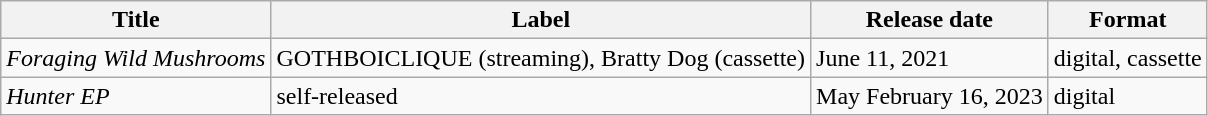<table class="wikitable sortable">
<tr>
<th>Title</th>
<th>Label</th>
<th>Release date</th>
<th>Format</th>
</tr>
<tr>
<td><em>Foraging Wild Mushrooms</em></td>
<td>GOTHBOICLIQUE (streaming), Bratty Dog (cassette)</td>
<td>June 11, 2021</td>
<td>digital, cassette</td>
</tr>
<tr>
<td><em>Hunter EP</em></td>
<td>self-released</td>
<td>May February 16, 2023</td>
<td>digital</td>
</tr>
</table>
